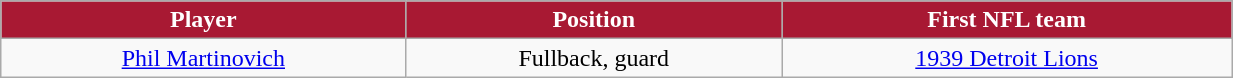<table class="wikitable" width="65%">
<tr align="center"  style="background:#A81933;color:#FFFFFF;">
<td><strong>Player</strong></td>
<td><strong>Position</strong></td>
<td><strong>First NFL team</strong></td>
</tr>
<tr align="center" bgcolor="">
<td><a href='#'>Phil Martinovich</a></td>
<td>Fullback, guard</td>
<td><a href='#'>1939 Detroit Lions</a></td>
</tr>
</table>
